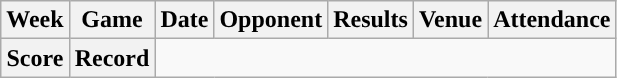<table class="wikitable" style="text-align:center">
<tr>
<th>Week</th>
<th>Game</th>
<th>Date</th>
<th>Opponent</th>
<th>Results</th>
<th>Venue</th>
<th>Attendance</th>
</tr>
<tr>
<th>Score</th>
<th>Record</th>
</tr>
</table>
